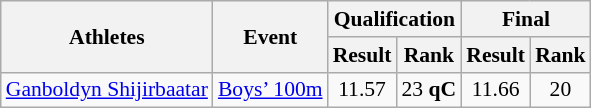<table class="wikitable" border="1" style="font-size:90%">
<tr>
<th rowspan=2>Athletes</th>
<th rowspan=2>Event</th>
<th colspan=2>Qualification</th>
<th colspan=2>Final</th>
</tr>
<tr>
<th>Result</th>
<th>Rank</th>
<th>Result</th>
<th>Rank</th>
</tr>
<tr>
<td><a href='#'>Ganboldyn Shijirbaatar</a></td>
<td><a href='#'>Boys’ 100m</a></td>
<td align=center>11.57</td>
<td align=center>23 <strong>qC</strong></td>
<td align=center>11.66</td>
<td align=center>20</td>
</tr>
</table>
